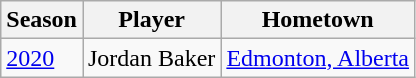<table class="wikitable">
<tr>
<th>Season</th>
<th>Player</th>
<th>Hometown</th>
</tr>
<tr>
<td><a href='#'>2020</a></td>
<td>Jordan Baker</td>
<td><a href='#'>Edmonton, Alberta</a></td>
</tr>
</table>
